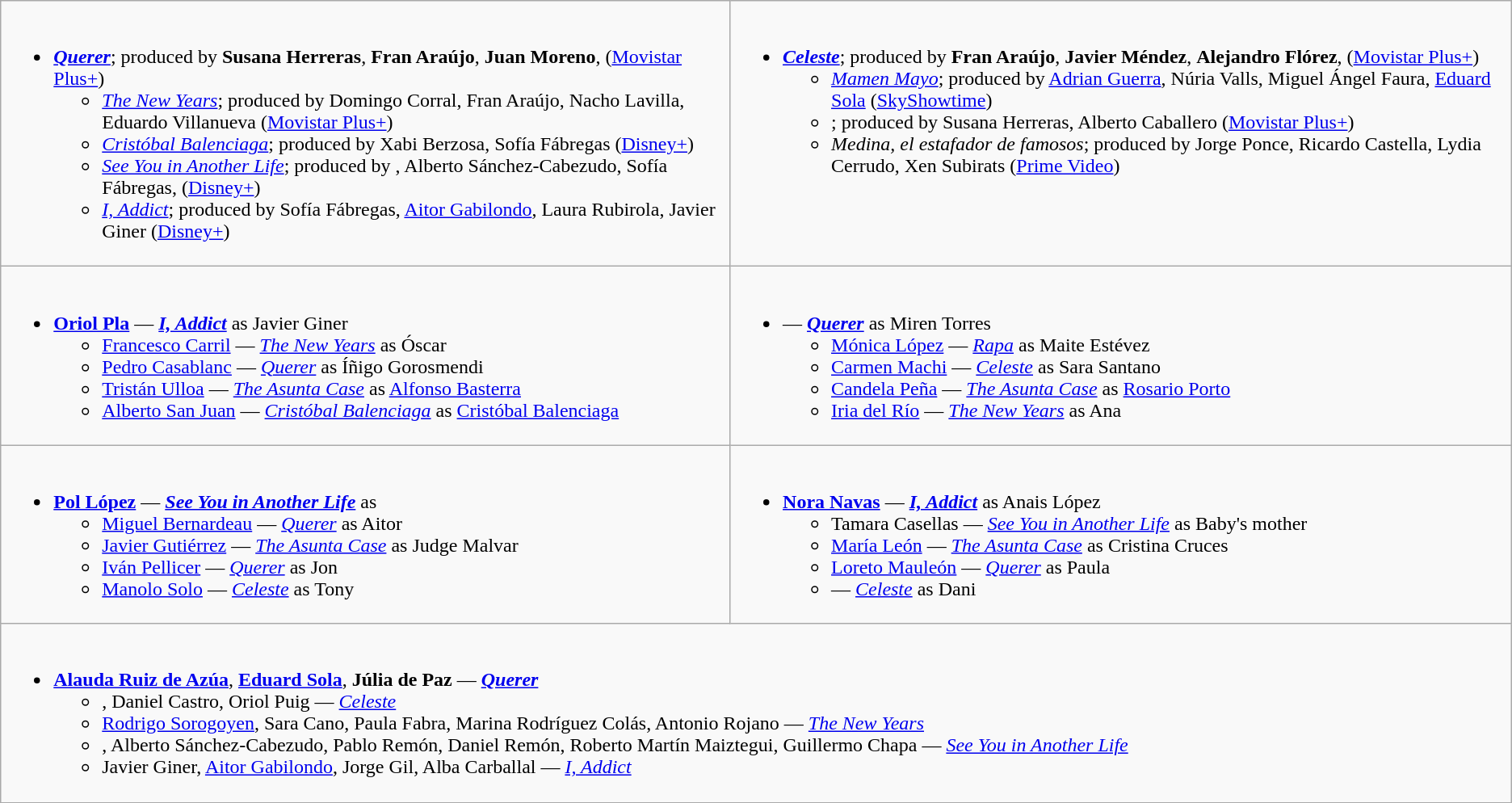<table class=wikitable style="width=100%">
<tr>
<td valign="top" style="width=50%"><br><ul><li><strong><em><a href='#'>Querer</a></em></strong>; produced by <strong>Susana Herreras</strong>, <strong>Fran Araújo</strong>, <strong>Juan Moreno</strong>, <strong></strong> (<a href='#'>Movistar Plus+</a>)<ul><li><em><a href='#'>The New Years</a></em>; produced by Domingo Corral, Fran Araújo, Nacho Lavilla, Eduardo Villanueva (<a href='#'>Movistar Plus+</a>)</li><li><em><a href='#'>Cristóbal Balenciaga</a></em>; produced by Xabi Berzosa, Sofía Fábregas (<a href='#'>Disney+</a>)</li><li><em><a href='#'>See You in Another Life</a></em>; produced by , Alberto Sánchez-Cabezudo, Sofía Fábregas,  (<a href='#'>Disney+</a>)</li><li><em><a href='#'>I, Addict</a></em>; produced by Sofía Fábregas, <a href='#'>Aitor Gabilondo</a>, Laura Rubirola, Javier Giner (<a href='#'>Disney+</a>)</li></ul></li></ul></td>
<td valign="top" style="width=50%"><br><ul><li><strong><em><a href='#'>Celeste</a></em></strong>; produced by <strong>Fran Araújo</strong>, <strong>Javier Méndez</strong>, <strong>Alejandro Flórez</strong>, <strong></strong> (<a href='#'>Movistar Plus+</a>)<ul><li><em><a href='#'>Mamen Mayo</a></em>; produced by <a href='#'>Adrian Guerra</a>, Núria Valls, Miguel Ángel Faura, <a href='#'>Eduard Sola</a> (<a href='#'>SkyShowtime</a>)</li><li><em></em>; produced by Susana Herreras, Alberto Caballero (<a href='#'>Movistar Plus+</a>)</li><li><em>Medina, el estafador de famosos</em>; produced by Jorge Ponce, Ricardo Castella, Lydia Cerrudo, Xen Subirats (<a href='#'>Prime Video</a>)</li></ul></li></ul></td>
</tr>
<tr>
<td valign="top"><br><ul><li><strong><a href='#'>Oriol Pla</a></strong> — <strong><em><a href='#'>I, Addict</a></em></strong> as Javier Giner<ul><li><a href='#'>Francesco Carril</a> — <em><a href='#'>The New Years</a></em> as Óscar</li><li><a href='#'>Pedro Casablanc</a> — <em><a href='#'>Querer</a></em> as Íñigo Gorosmendi</li><li><a href='#'>Tristán Ulloa</a> — <em><a href='#'>The Asunta Case</a></em> as <a href='#'>Alfonso Basterra</a></li><li><a href='#'>Alberto San Juan</a> — <em><a href='#'>Cristóbal Balenciaga</a></em> as <a href='#'>Cristóbal Balenciaga</a></li></ul></li></ul></td>
<td valign="top"><br><ul><li><strong></strong> — <strong><em><a href='#'>Querer</a></em></strong> as Miren Torres<ul><li><a href='#'>Mónica López</a> — <em><a href='#'>Rapa</a></em> as Maite Estévez</li><li><a href='#'>Carmen Machi</a> — <em><a href='#'>Celeste</a></em> as Sara Santano</li><li><a href='#'>Candela Peña</a> — <em><a href='#'>The Asunta Case</a></em> as <a href='#'>Rosario Porto</a></li><li><a href='#'>Iria del Río</a> — <em><a href='#'>The New Years</a></em> as Ana</li></ul></li></ul></td>
</tr>
<tr>
<td valign="top"><br><ul><li><strong><a href='#'>Pol López</a></strong> — <strong><em><a href='#'>See You in Another Life</a></em></strong> as <ul><li><a href='#'>Miguel Bernardeau</a> — <em><a href='#'>Querer</a></em> as Aitor</li><li><a href='#'>Javier Gutiérrez</a> — <em><a href='#'>The Asunta Case</a></em> as Judge Malvar</li><li><a href='#'>Iván Pellicer</a> — <em><a href='#'>Querer</a></em> as Jon</li><li><a href='#'>Manolo Solo</a> — <em><a href='#'>Celeste</a></em> as Tony</li></ul></li></ul></td>
<td valign="top"><br><ul><li><strong><a href='#'>Nora Navas</a></strong> — <strong><em><a href='#'>I, Addict</a></em></strong> as Anais López<ul><li>Tamara Casellas — <em><a href='#'>See You in Another Life</a></em> as Baby's mother</li><li><a href='#'>María León</a> — <em><a href='#'>The Asunta Case</a></em> as Cristina Cruces</li><li><a href='#'>Loreto Mauleón</a> — <em><a href='#'>Querer</a></em> as Paula</li><li> — <em><a href='#'>Celeste</a></em> as Dani</li></ul></li></ul></td>
</tr>
<tr>
<td colspan = "2" valign="top"><br><ul><li><strong><a href='#'>Alauda Ruiz de Azúa</a></strong>, <strong><a href='#'>Eduard Sola</a></strong>, <strong>Júlia de Paz</strong> — <strong><em><a href='#'>Querer</a></em></strong><ul><li>, Daniel Castro, Oriol Puig — <em><a href='#'>Celeste</a></em></li><li><a href='#'>Rodrigo Sorogoyen</a>, Sara Cano, Paula Fabra, Marina Rodríguez Colás, Antonio Rojano — <em><a href='#'>The New Years</a></em></li><li>, Alberto Sánchez-Cabezudo, Pablo Remón, Daniel Remón, Roberto Martín Maiztegui, Guillermo Chapa — <em><a href='#'>See You in Another Life</a></em></li><li>Javier Giner, <a href='#'>Aitor Gabilondo</a>, Jorge Gil, Alba Carballal — <em><a href='#'>I, Addict</a></em></li></ul></li></ul></td>
</tr>
</table>
